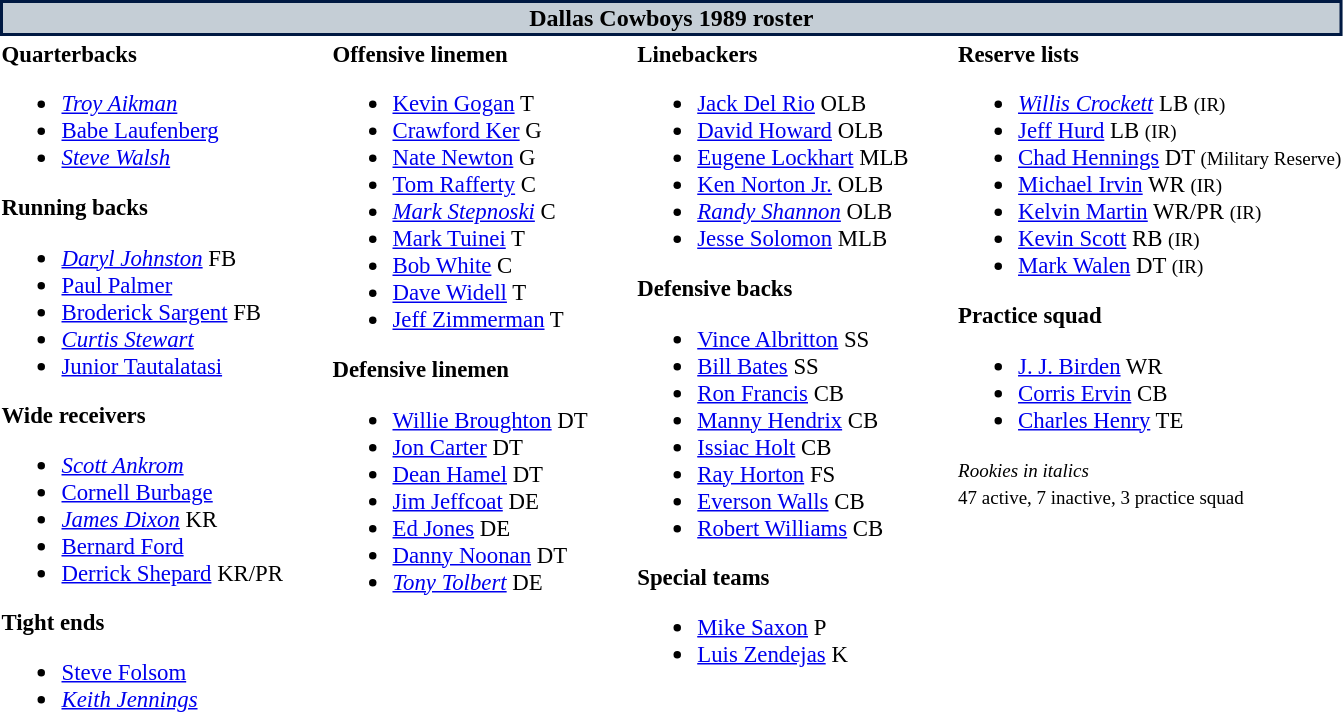<table class="toccolours" style="text-align: left;">
<tr>
<th colspan="7" style="background:#c5ced6; color:black; border: 2px solid #001942; text-align: center;">Dallas Cowboys 1989 roster</th>
</tr>
<tr>
<td style="font-size: 95%;" valign="top"><strong>Quarterbacks</strong><br><ul><li> <em><a href='#'>Troy Aikman</a></em></li><li> <a href='#'>Babe Laufenberg</a></li><li> <em><a href='#'>Steve Walsh</a></em></li></ul><strong>Running backs</strong><ul><li> <em><a href='#'>Daryl Johnston</a></em> FB</li><li> <a href='#'>Paul Palmer</a></li><li> <a href='#'>Broderick Sargent</a> FB</li><li> <em><a href='#'>Curtis Stewart</a></em></li><li> <a href='#'>Junior Tautalatasi</a></li></ul><strong>Wide receivers</strong><ul><li> <em><a href='#'>Scott Ankrom</a></em></li><li> <a href='#'>Cornell Burbage</a></li><li> <em><a href='#'>James Dixon</a></em> KR</li><li> <a href='#'>Bernard Ford</a></li><li> <a href='#'>Derrick Shepard</a> KR/PR</li></ul><strong>Tight ends</strong><ul><li> <a href='#'>Steve Folsom</a></li><li> <em><a href='#'>Keith Jennings</a></em></li></ul></td>
<td style="width: 25px;"></td>
<td style="font-size: 95%;" valign="top"><strong>Offensive linemen</strong><br><ul><li> <a href='#'>Kevin Gogan</a> T</li><li> <a href='#'>Crawford Ker</a> G</li><li> <a href='#'>Nate Newton</a> G</li><li> <a href='#'>Tom Rafferty</a> C</li><li> <em><a href='#'>Mark Stepnoski</a></em> C</li><li> <a href='#'>Mark Tuinei</a> T</li><li> <a href='#'>Bob White</a> C</li><li> <a href='#'>Dave Widell</a> T</li><li> <a href='#'>Jeff Zimmerman</a> T</li></ul><strong>Defensive linemen</strong><ul><li> <a href='#'>Willie Broughton</a> DT</li><li> <a href='#'>Jon Carter</a> DT</li><li> <a href='#'>Dean Hamel</a> DT</li><li> <a href='#'>Jim Jeffcoat</a> DE</li><li> <a href='#'>Ed Jones</a> DE</li><li> <a href='#'>Danny Noonan</a> DT</li><li> <em><a href='#'>Tony Tolbert</a></em> DE</li></ul></td>
<td style="width: 25px;"></td>
<td style="font-size: 95%;" valign="top"><strong>Linebackers</strong><br><ul><li> <a href='#'>Jack Del Rio</a> OLB</li><li> <a href='#'>David Howard</a> OLB</li><li> <a href='#'>Eugene Lockhart</a> MLB</li><li> <a href='#'>Ken Norton Jr.</a> OLB</li><li> <em><a href='#'>Randy Shannon</a></em> OLB</li><li> <a href='#'>Jesse Solomon</a> MLB</li></ul><strong>Defensive backs</strong><ul><li> <a href='#'>Vince Albritton</a> SS</li><li> <a href='#'>Bill Bates</a> SS</li><li> <a href='#'>Ron Francis</a> CB</li><li> <a href='#'>Manny Hendrix</a> CB</li><li> <a href='#'>Issiac Holt</a> CB</li><li> <a href='#'>Ray Horton</a> FS</li><li> <a href='#'>Everson Walls</a> CB</li><li> <a href='#'>Robert Williams</a> CB</li></ul><strong>Special teams</strong><ul><li> <a href='#'>Mike Saxon</a> P</li><li> <a href='#'>Luis Zendejas</a> K</li></ul></td>
<td style="width: 25px;"></td>
<td style="font-size: 95%;" valign="top"><strong>Reserve lists</strong><br><ul><li> <em><a href='#'>Willis Crockett</a></em> LB <small>(IR)</small> </li><li> <a href='#'>Jeff Hurd</a> LB <small>(IR)</small> </li><li> <a href='#'>Chad Hennings</a> DT <small>(Military Reserve)</small> </li><li> <a href='#'>Michael Irvin</a> WR <small>(IR)</small> </li><li> <a href='#'>Kelvin Martin</a> WR/PR <small>(IR)</small> </li><li> <a href='#'>Kevin Scott</a> RB <small>(IR)</small> </li><li> <a href='#'>Mark Walen</a> DT <small>(IR)</small> </li></ul><strong>Practice squad</strong><ul><li> <a href='#'>J. J. Birden</a> WR</li><li> <a href='#'>Corris Ervin</a> CB</li><li> <a href='#'>Charles Henry</a> TE</li></ul><small><em>Rookies in italics</em></small><br>
<small>47 active, 7 inactive, 3 practice squad</small></td>
</tr>
<tr>
</tr>
</table>
